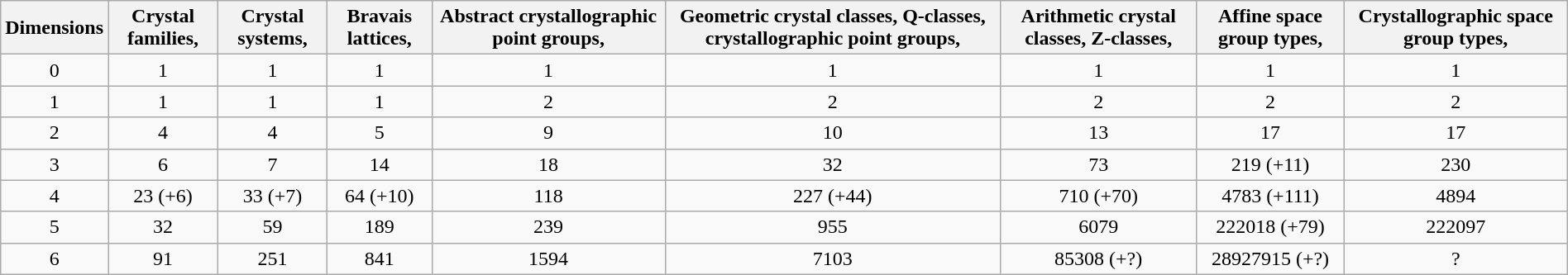<table class="wikitable" style="margin: 1em auto; text-align: center;">
<tr>
<th>Dimensions</th>
<th>Crystal families, </th>
<th>Crystal systems, </th>
<th>Bravais lattices, </th>
<th>Abstract crystallographic point groups, </th>
<th>Geometric crystal classes, Q-classes, crystallographic point groups, </th>
<th>Arithmetic crystal classes, Z-classes, </th>
<th>Affine space group types, </th>
<th>Crystallographic space group types, </th>
</tr>
<tr>
<td>0</td>
<td>1</td>
<td>1</td>
<td>1</td>
<td>1</td>
<td>1</td>
<td>1</td>
<td>1</td>
<td>1</td>
</tr>
<tr>
<td>1</td>
<td>1</td>
<td>1</td>
<td>1</td>
<td>2</td>
<td>2</td>
<td>2</td>
<td>2</td>
<td>2</td>
</tr>
<tr>
<td>2</td>
<td>4</td>
<td>4</td>
<td>5</td>
<td>9</td>
<td>10</td>
<td>13</td>
<td>17</td>
<td>17</td>
</tr>
<tr>
<td>3</td>
<td>6</td>
<td>7</td>
<td>14</td>
<td>18</td>
<td>32</td>
<td>73</td>
<td>219 (+11)</td>
<td>230</td>
</tr>
<tr>
<td>4</td>
<td>23 (+6)</td>
<td>33 (+7)</td>
<td>64 (+10)</td>
<td>118</td>
<td>227 (+44)</td>
<td>710 (+70)</td>
<td>4783 (+111)</td>
<td>4894</td>
</tr>
<tr>
<td>5</td>
<td>32</td>
<td>59</td>
<td>189</td>
<td>239</td>
<td>955</td>
<td>6079</td>
<td>222018 (+79)</td>
<td>222097</td>
</tr>
<tr>
<td>6</td>
<td>91</td>
<td>251</td>
<td>841</td>
<td>1594</td>
<td>7103</td>
<td>85308 (+?)</td>
<td>28927915 (+?)</td>
<td>?</td>
</tr>
</table>
